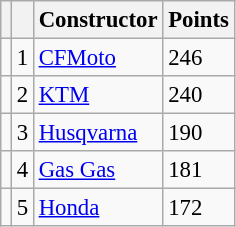<table class="wikitable" style="font-size: 95%;">
<tr>
<th></th>
<th></th>
<th>Constructor</th>
<th>Points</th>
</tr>
<tr>
<td></td>
<td align=center>1</td>
<td> <a href='#'>CFMoto</a></td>
<td align=left>246</td>
</tr>
<tr>
<td></td>
<td align=center>2</td>
<td> <a href='#'>KTM</a></td>
<td align=left>240</td>
</tr>
<tr>
<td></td>
<td align=center>3</td>
<td> <a href='#'>Husqvarna</a></td>
<td align=left>190</td>
</tr>
<tr>
<td></td>
<td align=center>4</td>
<td> <a href='#'>Gas Gas</a></td>
<td align=left>181</td>
</tr>
<tr>
<td></td>
<td align=center>5</td>
<td> <a href='#'>Honda</a></td>
<td align=left>172</td>
</tr>
</table>
